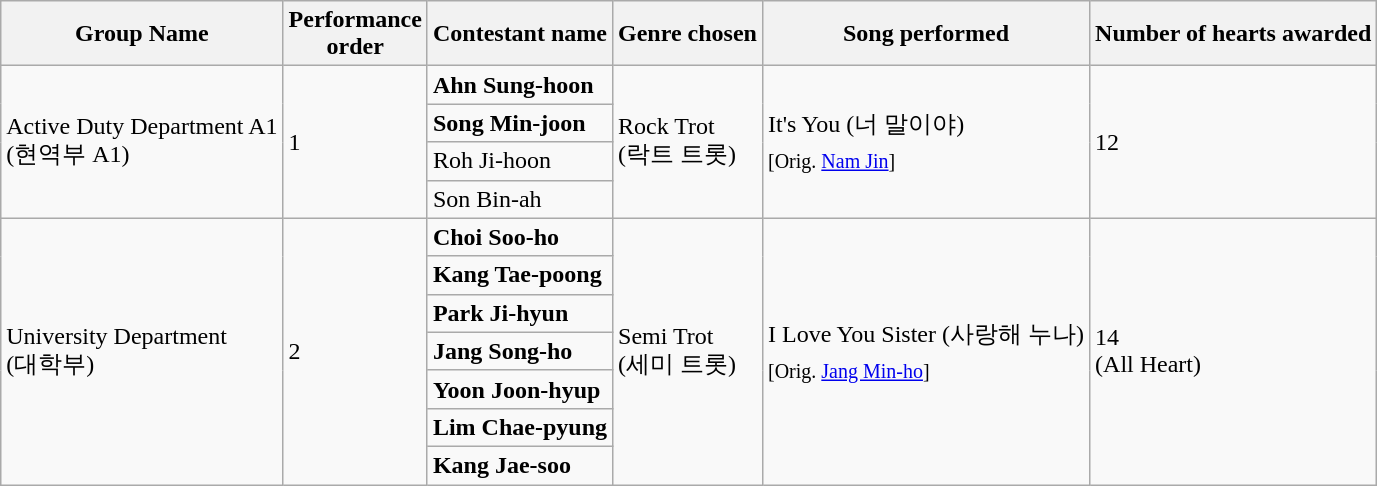<table class="wikitable">
<tr>
<th>Group Name</th>
<th>Performance<br>order</th>
<th>Contestant name</th>
<th>Genre chosen</th>
<th>Song performed</th>
<th>Number of hearts awarded</th>
</tr>
<tr>
<td rowspan=4>Active Duty Department A1<br>(현역부 A1)</td>
<td rowspan=4>1</td>
<td><strong>Ahn Sung-hoon</strong></td>
<td rowspan=4>Rock Trot<br>(락트 트롯)</td>
<td rowspan=4>It's You (너 말이야)<br><sub>[Orig. <a href='#'>Nam Jin</a>]</sub></td>
<td rowspan=4>12</td>
</tr>
<tr>
<td><strong>Song Min-joon</strong></td>
</tr>
<tr>
<td>Roh Ji-hoon</td>
</tr>
<tr>
<td>Son Bin-ah</td>
</tr>
<tr>
<td rowspan=7>University Department<br>(대학부)</td>
<td rowspan=7>2</td>
<td><strong>Choi Soo-ho</strong></td>
<td rowspan=7>Semi Trot<br>(세미 트롯)</td>
<td rowspan=7>I Love You Sister (사랑해 누나)<br><sub>[Orig. <a href='#'>Jang Min-ho</a>]</sub></td>
<td rowspan=7>14<br>(All Heart)</td>
</tr>
<tr>
<td><strong>Kang Tae-poong</strong></td>
</tr>
<tr>
<td><strong>Park Ji-hyun</strong></td>
</tr>
<tr>
<td><strong>Jang Song-ho</strong></td>
</tr>
<tr>
<td><strong>Yoon Joon-hyup</strong></td>
</tr>
<tr>
<td><strong>Lim Chae-pyung</strong></td>
</tr>
<tr>
<td><strong>Kang Jae-soo</strong></td>
</tr>
</table>
